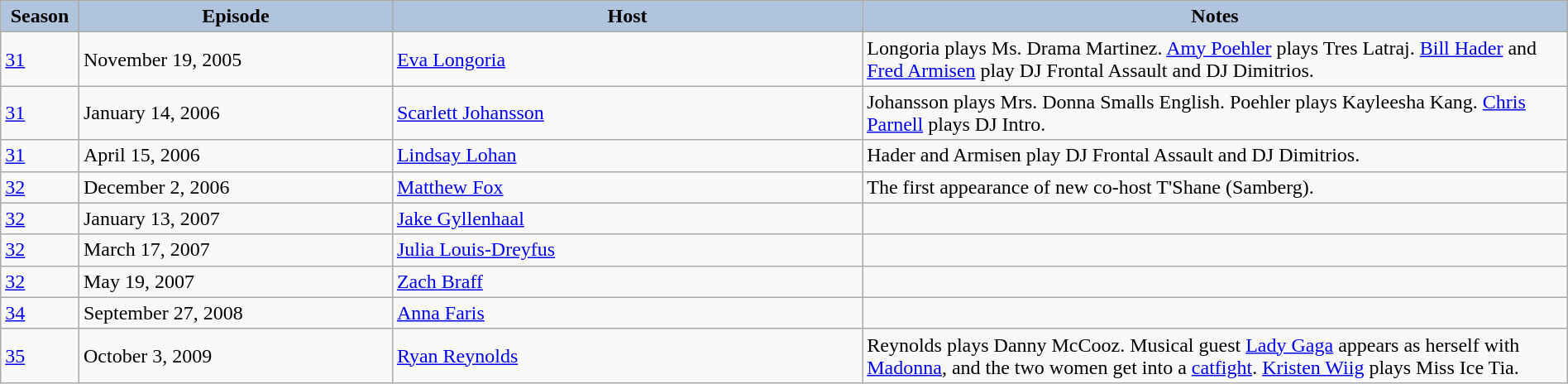<table class="wikitable" style="width:100%">
<tr>
<th style="background:#B0C4DE;" width="5%">Season</th>
<th style="background:#B0C4DE;" width="20%">Episode</th>
<th style="background:#B0C4DE;" width="30%">Host</th>
<th style="background:#B0C4DE;" width="45%">Notes</th>
</tr>
<tr>
<td><a href='#'>31</a></td>
<td>November 19, 2005</td>
<td><a href='#'>Eva Longoria</a></td>
<td>Longoria plays Ms. Drama Martinez. <a href='#'>Amy Poehler</a> plays Tres Latraj. <a href='#'>Bill Hader</a> and <a href='#'>Fred Armisen</a> play DJ Frontal Assault and DJ Dimitrios.</td>
</tr>
<tr>
<td><a href='#'>31</a></td>
<td>January 14, 2006</td>
<td><a href='#'>Scarlett Johansson</a></td>
<td>Johansson plays Mrs. Donna Smalls English. Poehler plays Kayleesha Kang. <a href='#'>Chris Parnell</a> plays DJ Intro.</td>
</tr>
<tr>
<td><a href='#'>31</a></td>
<td>April 15, 2006</td>
<td><a href='#'>Lindsay Lohan</a></td>
<td>Hader and Armisen play DJ Frontal Assault and DJ Dimitrios.</td>
</tr>
<tr>
<td><a href='#'>32</a></td>
<td>December 2, 2006</td>
<td><a href='#'>Matthew Fox</a></td>
<td>The first appearance of new co-host T'Shane (Samberg).</td>
</tr>
<tr>
<td><a href='#'>32</a></td>
<td>January 13, 2007</td>
<td><a href='#'>Jake Gyllenhaal</a></td>
<td></td>
</tr>
<tr>
<td><a href='#'>32</a></td>
<td>March 17, 2007</td>
<td><a href='#'>Julia Louis-Dreyfus</a></td>
<td></td>
</tr>
<tr>
<td><a href='#'>32</a></td>
<td>May 19, 2007</td>
<td><a href='#'>Zach Braff</a></td>
<td></td>
</tr>
<tr>
<td><a href='#'>34</a></td>
<td>September 27, 2008</td>
<td><a href='#'>Anna Faris</a></td>
<td></td>
</tr>
<tr>
<td><a href='#'>35</a></td>
<td>October 3, 2009</td>
<td><a href='#'>Ryan Reynolds</a></td>
<td>Reynolds plays Danny McCooz. Musical guest <a href='#'>Lady Gaga</a> appears as herself with <a href='#'>Madonna</a>, and the two women get into a <a href='#'>catfight</a>. <a href='#'>Kristen Wiig</a> plays Miss Ice Tia.</td>
</tr>
</table>
